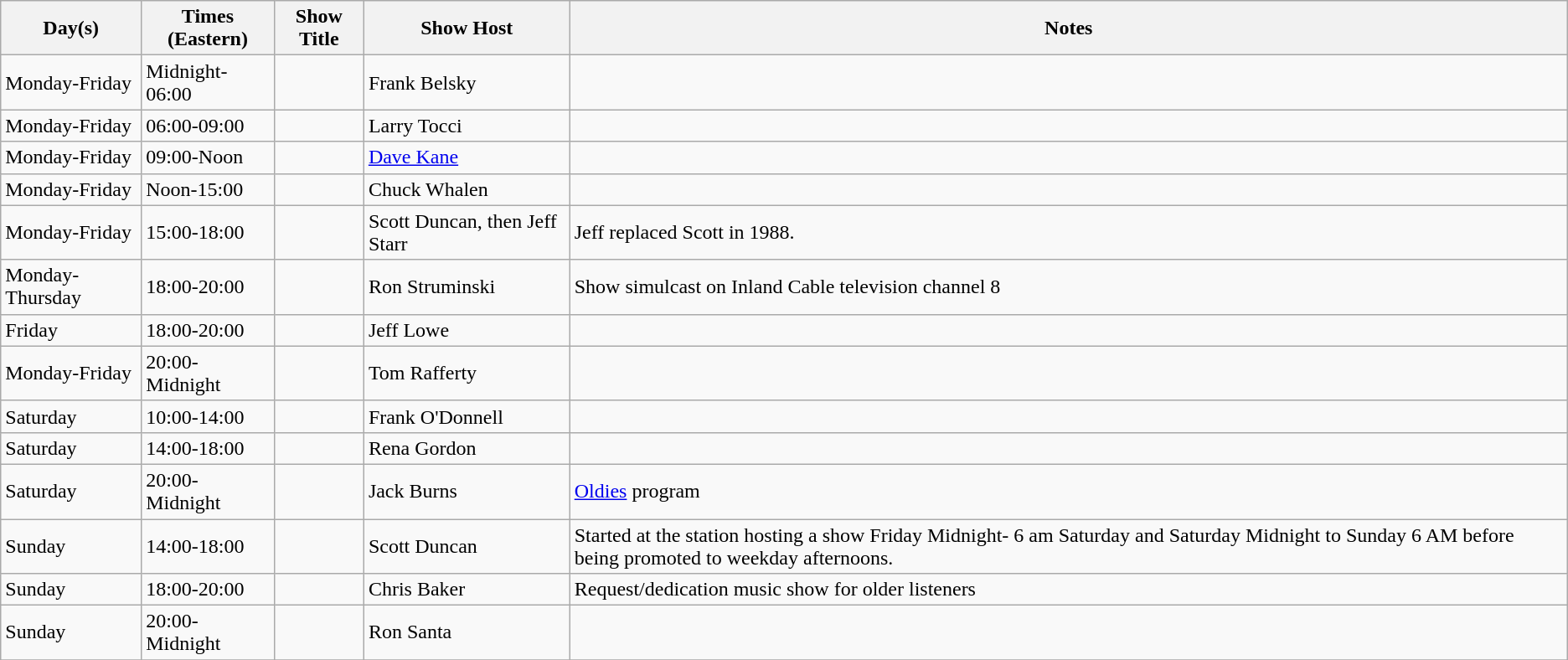<table class="wikitable">
<tr>
<th>Day(s)</th>
<th>Times (Eastern)</th>
<th>Show Title</th>
<th>Show Host</th>
<th>Notes</th>
</tr>
<tr>
<td>Monday-Friday</td>
<td>Midnight-06:00</td>
<td></td>
<td>Frank Belsky</td>
<td></td>
</tr>
<tr>
<td>Monday-Friday</td>
<td>06:00-09:00</td>
<td></td>
<td>Larry Tocci</td>
<td></td>
</tr>
<tr>
<td>Monday-Friday</td>
<td>09:00-Noon</td>
<td></td>
<td><a href='#'>Dave Kane</a></td>
<td></td>
</tr>
<tr>
<td>Monday-Friday</td>
<td>Noon-15:00</td>
<td></td>
<td>Chuck Whalen</td>
<td></td>
</tr>
<tr>
<td>Monday-Friday</td>
<td>15:00-18:00</td>
<td></td>
<td>Scott Duncan, then Jeff Starr</td>
<td>Jeff replaced Scott in 1988.</td>
</tr>
<tr>
<td>Monday-Thursday</td>
<td>18:00-20:00</td>
<td></td>
<td>Ron Struminski</td>
<td>Show simulcast on Inland Cable television channel 8</td>
</tr>
<tr>
<td>Friday</td>
<td>18:00-20:00</td>
<td></td>
<td>Jeff Lowe</td>
<td></td>
</tr>
<tr>
<td>Monday-Friday</td>
<td>20:00-Midnight</td>
<td></td>
<td>Tom Rafferty</td>
<td></td>
</tr>
<tr>
<td>Saturday</td>
<td>10:00-14:00</td>
<td></td>
<td>Frank O'Donnell</td>
<td></td>
</tr>
<tr>
<td>Saturday</td>
<td>14:00-18:00</td>
<td></td>
<td>Rena Gordon</td>
<td></td>
</tr>
<tr>
<td>Saturday</td>
<td>20:00-Midnight</td>
<td></td>
<td>Jack Burns</td>
<td><a href='#'>Oldies</a> program</td>
</tr>
<tr>
<td>Sunday</td>
<td>14:00-18:00</td>
<td></td>
<td>Scott Duncan</td>
<td>Started at the station hosting a show Friday Midnight- 6 am Saturday   and Saturday Midnight to Sunday 6 AM before being promoted to weekday afternoons.</td>
</tr>
<tr>
<td>Sunday</td>
<td>18:00-20:00</td>
<td></td>
<td>Chris Baker</td>
<td>Request/dedication music show for older listeners</td>
</tr>
<tr>
<td>Sunday</td>
<td>20:00-Midnight</td>
<td></td>
<td>Ron Santa</td>
<td></td>
</tr>
<tr>
</tr>
</table>
